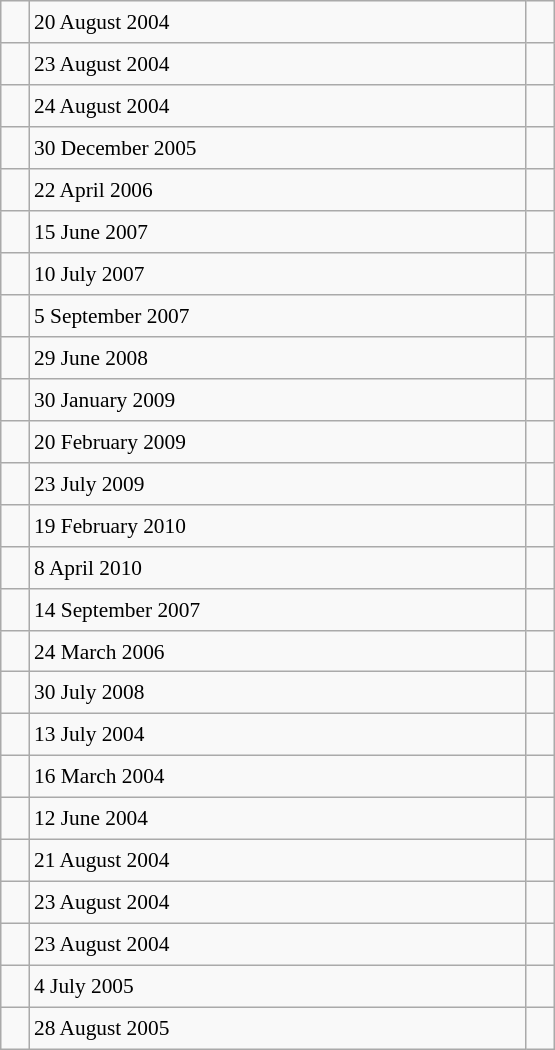<table class="wikitable" style="font-size: 89%; float: left; width: 26em; margin-right: 1em; height: 700px">
<tr>
<td></td>
<td>20 August 2004</td>
<td></td>
</tr>
<tr>
<td></td>
<td>23 August 2004</td>
<td></td>
</tr>
<tr>
<td></td>
<td>24 August 2004</td>
<td></td>
</tr>
<tr>
<td></td>
<td>30 December 2005</td>
<td></td>
</tr>
<tr>
<td></td>
<td>22 April 2006</td>
<td></td>
</tr>
<tr>
<td></td>
<td>15 June 2007</td>
<td></td>
</tr>
<tr>
<td></td>
<td>10 July 2007</td>
<td></td>
</tr>
<tr>
<td></td>
<td>5 September 2007</td>
<td></td>
</tr>
<tr>
<td></td>
<td>29 June 2008</td>
<td></td>
</tr>
<tr>
<td></td>
<td>30 January 2009</td>
<td></td>
</tr>
<tr>
<td></td>
<td>20 February 2009</td>
<td></td>
</tr>
<tr>
<td></td>
<td>23 July 2009</td>
<td></td>
</tr>
<tr>
<td></td>
<td>19 February 2010</td>
<td></td>
</tr>
<tr>
<td></td>
<td>8 April 2010</td>
<td></td>
</tr>
<tr>
<td></td>
<td>14 September 2007</td>
<td></td>
</tr>
<tr>
<td></td>
<td>24 March 2006</td>
<td></td>
</tr>
<tr>
<td></td>
<td>30 July 2008</td>
<td></td>
</tr>
<tr>
<td></td>
<td>13 July 2004</td>
<td></td>
</tr>
<tr>
<td></td>
<td>16 March 2004</td>
<td></td>
</tr>
<tr>
<td></td>
<td>12 June 2004</td>
<td></td>
</tr>
<tr>
<td></td>
<td>21 August 2004</td>
<td></td>
</tr>
<tr>
<td></td>
<td>23 August 2004</td>
<td></td>
</tr>
<tr>
<td></td>
<td>23 August 2004</td>
<td></td>
</tr>
<tr>
<td></td>
<td>4 July 2005</td>
<td></td>
</tr>
<tr>
<td></td>
<td>28 August 2005</td>
<td></td>
</tr>
</table>
